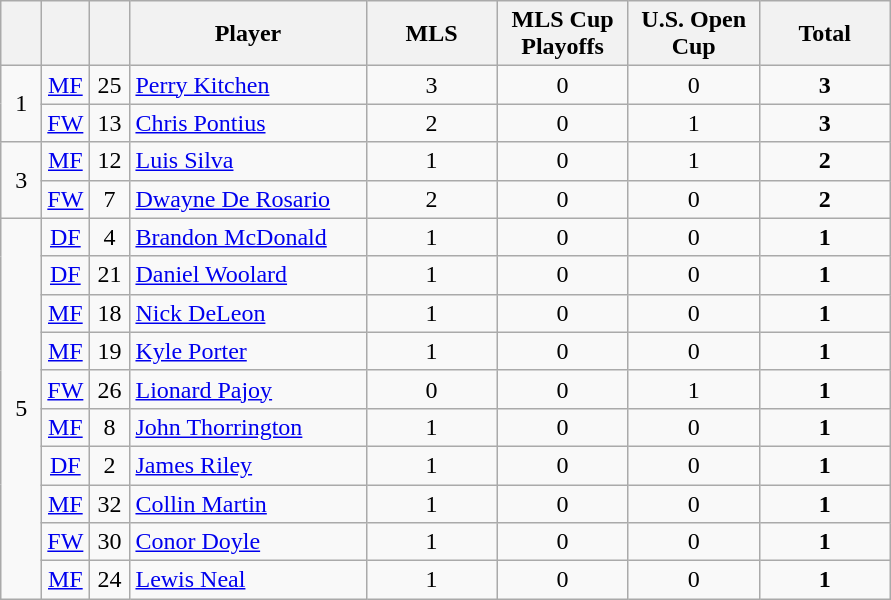<table class="wikitable" style="text-align:center;">
<tr>
<th width=20></th>
<th width=20></th>
<th width=20></th>
<th width=150>Player</th>
<th width=80>MLS</th>
<th width=80>MLS Cup Playoffs</th>
<th width=80>U.S. Open Cup</th>
<th width=80>Total</th>
</tr>
<tr>
<td rowspan=2>1</td>
<td><a href='#'>MF</a></td>
<td>25</td>
<td align=left><a href='#'>Perry Kitchen</a></td>
<td>3</td>
<td>0</td>
<td>0</td>
<td><strong>3</strong></td>
</tr>
<tr>
<td><a href='#'>FW</a></td>
<td>13</td>
<td align=left><a href='#'>Chris Pontius</a></td>
<td>2</td>
<td>0</td>
<td>1</td>
<td><strong>3</strong></td>
</tr>
<tr>
<td rowspan=2>3</td>
<td><a href='#'>MF</a></td>
<td>12</td>
<td align=left><a href='#'>Luis Silva</a></td>
<td>1</td>
<td>0</td>
<td>1</td>
<td><strong>2</strong></td>
</tr>
<tr>
<td><a href='#'>FW</a></td>
<td>7</td>
<td align=left><a href='#'>Dwayne De Rosario</a></td>
<td>2</td>
<td>0</td>
<td>0</td>
<td><strong>2</strong></td>
</tr>
<tr>
<td rowspan=10>5</td>
<td><a href='#'>DF</a></td>
<td>4</td>
<td align=left><a href='#'>Brandon McDonald</a></td>
<td>1</td>
<td>0</td>
<td>0</td>
<td><strong>1</strong></td>
</tr>
<tr>
<td><a href='#'>DF</a></td>
<td>21</td>
<td align=left><a href='#'>Daniel Woolard</a></td>
<td>1</td>
<td>0</td>
<td>0</td>
<td><strong>1</strong></td>
</tr>
<tr>
<td><a href='#'>MF</a></td>
<td>18</td>
<td align=left><a href='#'>Nick DeLeon</a></td>
<td>1</td>
<td>0</td>
<td>0</td>
<td><strong>1</strong></td>
</tr>
<tr>
<td><a href='#'>MF</a></td>
<td>19</td>
<td align=left><a href='#'>Kyle Porter</a></td>
<td>1</td>
<td>0</td>
<td>0</td>
<td><strong>1</strong></td>
</tr>
<tr>
<td><a href='#'>FW</a></td>
<td>26</td>
<td align=left><a href='#'>Lionard Pajoy</a></td>
<td>0</td>
<td>0</td>
<td>1</td>
<td><strong>1</strong></td>
</tr>
<tr>
<td><a href='#'>MF</a></td>
<td>8</td>
<td align=left><a href='#'>John Thorrington</a></td>
<td>1</td>
<td>0</td>
<td>0</td>
<td><strong>1</strong></td>
</tr>
<tr>
<td><a href='#'>DF</a></td>
<td>2</td>
<td align=left><a href='#'>James Riley</a></td>
<td>1</td>
<td>0</td>
<td>0</td>
<td><strong>1</strong></td>
</tr>
<tr>
<td><a href='#'>MF</a></td>
<td>32</td>
<td align=left><a href='#'>Collin Martin</a></td>
<td>1</td>
<td>0</td>
<td>0</td>
<td><strong>1</strong></td>
</tr>
<tr>
<td><a href='#'>FW</a></td>
<td>30</td>
<td align=left><a href='#'>Conor Doyle</a></td>
<td>1</td>
<td>0</td>
<td>0</td>
<td><strong>1</strong></td>
</tr>
<tr>
<td><a href='#'>MF</a></td>
<td>24</td>
<td align=left><a href='#'>Lewis Neal</a></td>
<td>1</td>
<td>0</td>
<td>0</td>
<td><strong>1</strong></td>
</tr>
</table>
